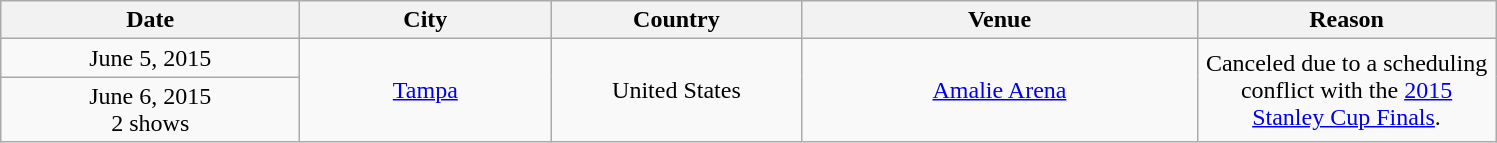<table class="wikitable" style="text-align:center;">
<tr>
<th scope="col" style="width:12em;">Date</th>
<th scope="col" style="width:10em;">City</th>
<th scope="col" style="width:10em;">Country</th>
<th scope="col" style="width:16em;">Venue</th>
<th scope="col" style="width:12em;">Reason</th>
</tr>
<tr>
<td>June 5, 2015</td>
<td rowspan="2"><a href='#'>Tampa</a></td>
<td rowspan="2">United States</td>
<td rowspan="2"><a href='#'>Amalie Arena</a></td>
<td rowspan="2">Canceled due to a scheduling conflict with the <a href='#'>2015 Stanley Cup Finals</a>.</td>
</tr>
<tr>
<td>June 6, 2015<br>2 shows</td>
</tr>
</table>
